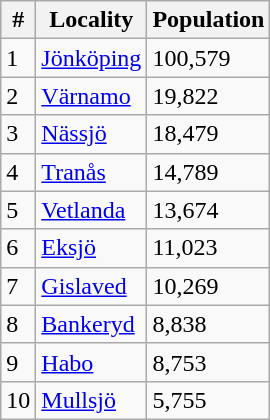<table class="wikitable">
<tr>
<th>#</th>
<th>Locality</th>
<th>Population</th>
</tr>
<tr>
<td>1</td>
<td><a href='#'>Jönköping</a></td>
<td>100,579</td>
</tr>
<tr>
<td>2</td>
<td><a href='#'>Värnamo</a></td>
<td>19,822</td>
</tr>
<tr>
<td>3</td>
<td><a href='#'>Nässjö</a></td>
<td>18,479</td>
</tr>
<tr>
<td>4</td>
<td><a href='#'>Tranås</a></td>
<td>14,789</td>
</tr>
<tr>
<td>5</td>
<td><a href='#'>Vetlanda</a></td>
<td>13,674</td>
</tr>
<tr>
<td>6</td>
<td><a href='#'>Eksjö</a></td>
<td>11,023</td>
</tr>
<tr>
<td>7</td>
<td><a href='#'>Gislaved</a></td>
<td>10,269</td>
</tr>
<tr>
<td>8</td>
<td><a href='#'>Bankeryd</a></td>
<td>8,838</td>
</tr>
<tr>
<td>9</td>
<td><a href='#'>Habo</a></td>
<td>8,753</td>
</tr>
<tr>
<td>10</td>
<td><a href='#'>Mullsjö</a></td>
<td>5,755</td>
</tr>
</table>
